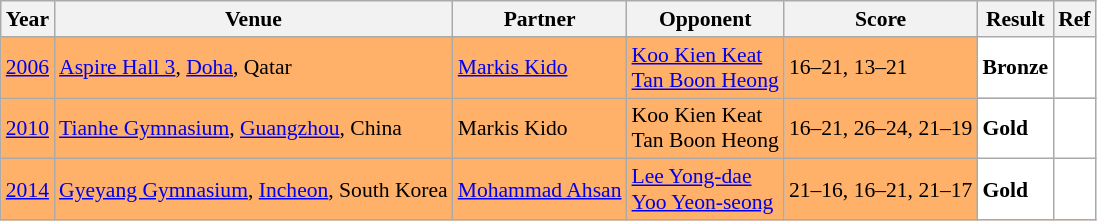<table class="sortable wikitable" style="font-size: 90%">
<tr>
<th>Year</th>
<th>Venue</th>
<th>Partner</th>
<th>Opponent</th>
<th>Score</th>
<th>Result</th>
<th>Ref</th>
</tr>
<tr style="background:#FFB069">
<td align="center"><a href='#'>2006</a></td>
<td align="left"><a href='#'>Aspire Hall 3</a>, <a href='#'>Doha</a>, Qatar</td>
<td align="left"> <a href='#'>Markis Kido</a></td>
<td align="left"> <a href='#'>Koo Kien Keat</a><br> <a href='#'>Tan Boon Heong</a></td>
<td align="left">16–21, 13–21</td>
<td style="text-align:left; background:white"> <strong>Bronze</strong></td>
<td style="text-align:center; background:white"></td>
</tr>
<tr style="background:#FFB069">
<td align="center"><a href='#'>2010</a></td>
<td align="left"><a href='#'>Tianhe Gymnasium</a>, <a href='#'>Guangzhou</a>, China</td>
<td align="left"> Markis Kido</td>
<td align="left"> Koo Kien Keat<br> Tan Boon Heong</td>
<td align="left">16–21, 26–24, 21–19</td>
<td style="text-align:left; background:white"> <strong>Gold</strong></td>
<td style="text-align:center; background:white"></td>
</tr>
<tr style="background:#FFB069">
<td align="center"><a href='#'>2014</a></td>
<td align="left"><a href='#'>Gyeyang Gymnasium</a>, <a href='#'>Incheon</a>, South Korea</td>
<td align="left"> <a href='#'>Mohammad Ahsan</a></td>
<td align="left"> <a href='#'>Lee Yong-dae</a><br> <a href='#'>Yoo Yeon-seong</a></td>
<td align="left">21–16, 16–21, 21–17</td>
<td style="text-align:left; background:white"> <strong>Gold</strong></td>
<td style="text-align:center; background:white"></td>
</tr>
</table>
